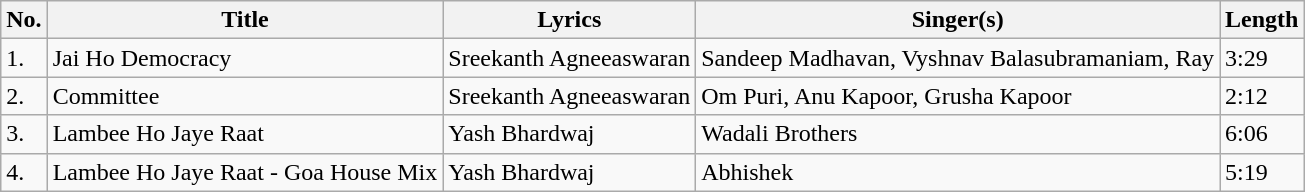<table class="wikitable tracklist">
<tr>
<th>No.</th>
<th>Title</th>
<th>Lyrics</th>
<th>Singer(s)</th>
<th>Length</th>
</tr>
<tr>
<td>1.</td>
<td>Jai Ho Democracy</td>
<td>Sreekanth Agneeaswaran</td>
<td>Sandeep Madhavan, Vyshnav Balasubramaniam, Ray</td>
<td>3:29</td>
</tr>
<tr>
<td>2.</td>
<td>Committee</td>
<td>Sreekanth Agneeaswaran</td>
<td>Om Puri, Anu Kapoor, Grusha Kapoor</td>
<td>2:12</td>
</tr>
<tr>
<td>3.</td>
<td>Lambee Ho Jaye Raat</td>
<td>Yash Bhardwaj</td>
<td>Wadali Brothers</td>
<td>6:06</td>
</tr>
<tr>
<td>4.</td>
<td>Lambee Ho Jaye Raat - Goa House Mix</td>
<td>Yash Bhardwaj</td>
<td>Abhishek</td>
<td>5:19</td>
</tr>
</table>
